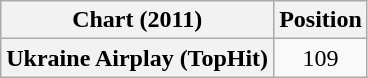<table class="wikitable plainrowheaders" style="text-align:center">
<tr>
<th scope="col">Chart (2011)</th>
<th scope="col">Position</th>
</tr>
<tr>
<th scope="row">Ukraine Airplay (TopHit)</th>
<td>109</td>
</tr>
</table>
